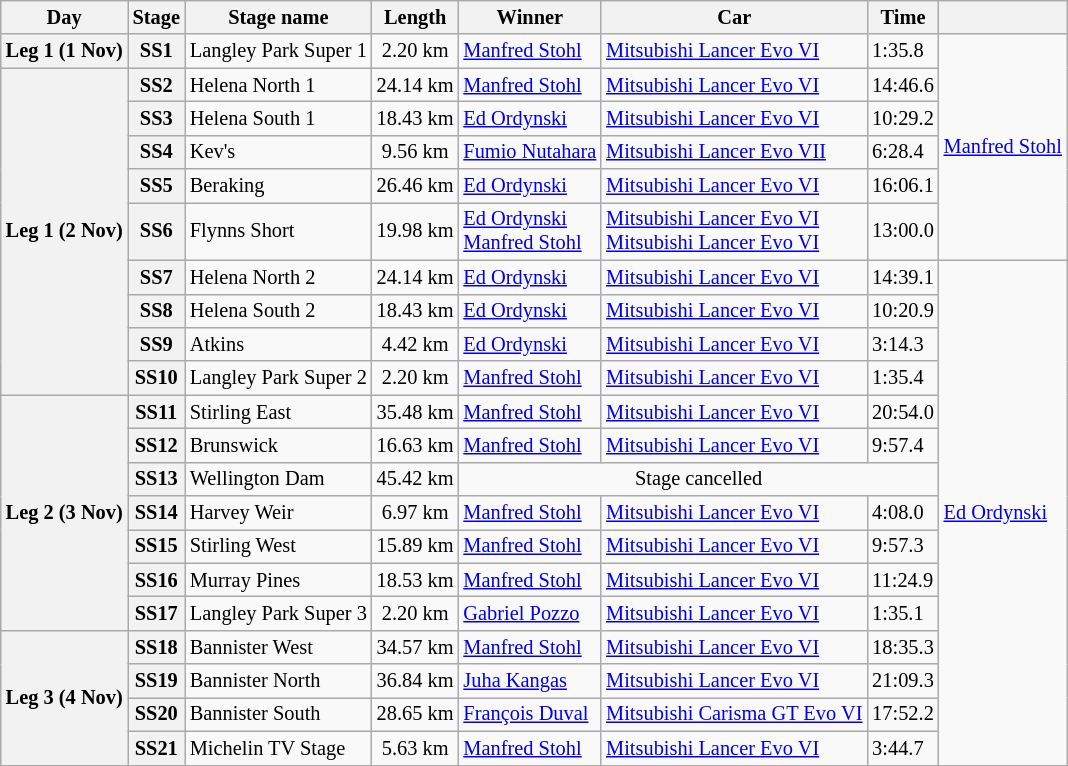<table class="wikitable" style="font-size: 85%;">
<tr>
<th>Day</th>
<th>Stage</th>
<th>Stage name</th>
<th>Length</th>
<th>Winner</th>
<th>Car</th>
<th>Time</th>
<th></th>
</tr>
<tr>
<th rowspan="1">Leg 1 (1 Nov)</th>
<th>SS1</th>
<td>Langley Park Super 1</td>
<td align="center">2.20 km</td>
<td> <a href='#'>Manfred Stohl</a></td>
<td><a href='#'>Mitsubishi Lancer Evo VI</a></td>
<td>1:35.8</td>
<td rowspan="6"> <a href='#'>Manfred Stohl</a></td>
</tr>
<tr>
<th rowspan="9">Leg 1 (2 Nov)</th>
<th>SS2</th>
<td>Helena North 1</td>
<td align="center">24.14 km</td>
<td> <a href='#'>Manfred Stohl</a></td>
<td><a href='#'>Mitsubishi Lancer Evo VI</a></td>
<td>14:46.6</td>
</tr>
<tr>
<th>SS3</th>
<td>Helena South 1</td>
<td align="center">18.43 km</td>
<td> <a href='#'>Ed Ordynski</a></td>
<td><a href='#'>Mitsubishi Lancer Evo VI</a></td>
<td>10:29.2</td>
</tr>
<tr>
<th>SS4</th>
<td>Kev's</td>
<td align="center">9.56 km</td>
<td> <a href='#'>Fumio Nutahara</a></td>
<td><a href='#'>Mitsubishi Lancer Evo VII</a></td>
<td>6:28.4</td>
</tr>
<tr>
<th>SS5</th>
<td>Beraking</td>
<td align="center">26.46 km</td>
<td> <a href='#'>Ed Ordynski</a></td>
<td><a href='#'>Mitsubishi Lancer Evo VI</a></td>
<td>16:06.1</td>
</tr>
<tr>
<th>SS6</th>
<td>Flynns Short</td>
<td align="center">19.98 km</td>
<td> <a href='#'>Ed Ordynski</a><br> <a href='#'>Manfred Stohl</a></td>
<td><a href='#'>Mitsubishi Lancer Evo VI</a><br><a href='#'>Mitsubishi Lancer Evo VI</a></td>
<td>13:00.0</td>
</tr>
<tr>
<th>SS7</th>
<td>Helena North 2</td>
<td align="center">24.14 km</td>
<td> <a href='#'>Ed Ordynski</a></td>
<td><a href='#'>Mitsubishi Lancer Evo VI</a></td>
<td>14:39.1</td>
<td rowspan="15"> <a href='#'>Ed Ordynski</a></td>
</tr>
<tr>
<th>SS8</th>
<td>Helena South 2</td>
<td align="center">18.43 km</td>
<td> <a href='#'>Ed Ordynski</a></td>
<td><a href='#'>Mitsubishi Lancer Evo VI</a></td>
<td>10:20.9</td>
</tr>
<tr>
<th>SS9</th>
<td>Atkins</td>
<td align="center">4.42 km</td>
<td> <a href='#'>Ed Ordynski</a></td>
<td><a href='#'>Mitsubishi Lancer Evo VI</a></td>
<td>3:14.3</td>
</tr>
<tr>
<th>SS10</th>
<td>Langley Park Super 2</td>
<td align="center">2.20 km</td>
<td> <a href='#'>Manfred Stohl</a></td>
<td><a href='#'>Mitsubishi Lancer Evo VI</a></td>
<td>1:35.4</td>
</tr>
<tr>
<th rowspan="7">Leg 2 (3 Nov)</th>
<th>SS11</th>
<td>Stirling East</td>
<td align="center">35.48 km</td>
<td> <a href='#'>Manfred Stohl</a></td>
<td><a href='#'>Mitsubishi Lancer Evo VI</a></td>
<td>20:54.0</td>
</tr>
<tr>
<th>SS12</th>
<td>Brunswick</td>
<td align="center">16.63 km</td>
<td> <a href='#'>Manfred Stohl</a></td>
<td><a href='#'>Mitsubishi Lancer Evo VI</a></td>
<td>9:57.4</td>
</tr>
<tr>
<th>SS13</th>
<td>Wellington Dam</td>
<td align="center">45.42 km</td>
<td colspan="3" align="center">Stage cancelled</td>
</tr>
<tr>
<th>SS14</th>
<td>Harvey Weir</td>
<td align="center">6.97 km</td>
<td> <a href='#'>Manfred Stohl</a></td>
<td><a href='#'>Mitsubishi Lancer Evo VI</a></td>
<td>4:08.0</td>
</tr>
<tr>
<th>SS15</th>
<td>Stirling West</td>
<td align="center">15.89 km</td>
<td> <a href='#'>Manfred Stohl</a></td>
<td><a href='#'>Mitsubishi Lancer Evo VI</a></td>
<td>9:57.3</td>
</tr>
<tr>
<th>SS16</th>
<td>Murray Pines</td>
<td align="center">18.53 km</td>
<td> <a href='#'>Manfred Stohl</a></td>
<td><a href='#'>Mitsubishi Lancer Evo VI</a></td>
<td>11:24.9</td>
</tr>
<tr>
<th>SS17</th>
<td>Langley Park Super 3</td>
<td align="center">2.20 km</td>
<td> <a href='#'>Gabriel Pozzo</a></td>
<td><a href='#'>Mitsubishi Lancer Evo VI</a></td>
<td>1:35.1</td>
</tr>
<tr>
<th rowspan="4">Leg 3 (4 Nov)</th>
<th>SS18</th>
<td>Bannister West</td>
<td align="center">34.57 km</td>
<td> <a href='#'>Manfred Stohl</a></td>
<td><a href='#'>Mitsubishi Lancer Evo VI</a></td>
<td>18:35.3</td>
</tr>
<tr>
<th>SS19</th>
<td>Bannister North</td>
<td align="center">36.84 km</td>
<td> <a href='#'>Juha Kangas</a></td>
<td><a href='#'>Mitsubishi Lancer Evo VI</a></td>
<td>21:09.3</td>
</tr>
<tr>
<th>SS20</th>
<td>Bannister South</td>
<td align="center">28.65 km</td>
<td> <a href='#'>François Duval</a></td>
<td><a href='#'>Mitsubishi Carisma GT Evo VI</a></td>
<td>17:52.2</td>
</tr>
<tr>
<th>SS21</th>
<td>Michelin TV Stage</td>
<td align="center">5.63 km</td>
<td> <a href='#'>Manfred Stohl</a></td>
<td><a href='#'>Mitsubishi Lancer Evo VI</a></td>
<td>3:44.7</td>
</tr>
<tr>
</tr>
</table>
